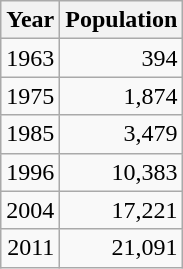<table class="wikitable">
<tr>
<th>Year</th>
<th>Population</th>
</tr>
<tr align="right">
<td>1963</td>
<td>394</td>
</tr>
<tr align="right">
<td>1975</td>
<td>1,874</td>
</tr>
<tr align="right">
<td>1985</td>
<td>3,479</td>
</tr>
<tr align="right">
<td>1996</td>
<td>10,383</td>
</tr>
<tr align="right">
<td>2004</td>
<td>17,221</td>
</tr>
<tr align="right">
<td>2011</td>
<td>21,091</td>
</tr>
</table>
